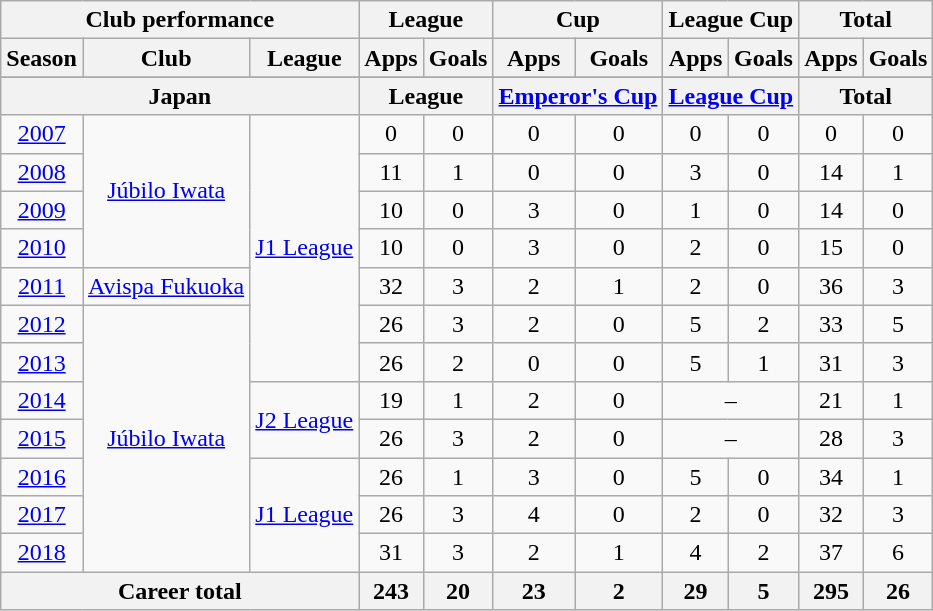<table class="wikitable" style="text-align:center">
<tr>
<th colspan=3>Club performance</th>
<th colspan=2>League</th>
<th colspan=2>Cup</th>
<th colspan=2>League Cup</th>
<th colspan=2>Total</th>
</tr>
<tr>
<th>Season</th>
<th>Club</th>
<th>League</th>
<th>Apps</th>
<th>Goals</th>
<th>Apps</th>
<th>Goals</th>
<th>Apps</th>
<th>Goals</th>
<th>Apps</th>
<th>Goals</th>
</tr>
<tr>
</tr>
<tr>
<th colspan=3>Japan</th>
<th colspan=2>League</th>
<th colspan=2><a href='#'>Emperor's Cup</a></th>
<th colspan=2><a href='#'>League Cup</a></th>
<th colspan=2>Total</th>
</tr>
<tr>
<td><a href='#'>2007</a></td>
<td rowspan="4"><a href='#'>Júbilo Iwata</a></td>
<td rowspan="7"><a href='#'>J1 League</a></td>
<td>0</td>
<td>0</td>
<td>0</td>
<td>0</td>
<td>0</td>
<td>0</td>
<td>0</td>
<td>0</td>
</tr>
<tr>
<td><a href='#'>2008</a></td>
<td>11</td>
<td>1</td>
<td>0</td>
<td>0</td>
<td>3</td>
<td>0</td>
<td>14</td>
<td>1</td>
</tr>
<tr>
<td><a href='#'>2009</a></td>
<td>10</td>
<td>0</td>
<td>3</td>
<td>0</td>
<td>1</td>
<td>0</td>
<td>14</td>
<td>0</td>
</tr>
<tr>
<td><a href='#'>2010</a></td>
<td>10</td>
<td>0</td>
<td>3</td>
<td>0</td>
<td>2</td>
<td>0</td>
<td>15</td>
<td>0</td>
</tr>
<tr>
<td><a href='#'>2011</a></td>
<td><a href='#'>Avispa Fukuoka</a></td>
<td>32</td>
<td>3</td>
<td>2</td>
<td>1</td>
<td>2</td>
<td>0</td>
<td>36</td>
<td>3</td>
</tr>
<tr>
<td><a href='#'>2012</a></td>
<td rowspan="7"><a href='#'>Júbilo Iwata</a></td>
<td>26</td>
<td>3</td>
<td>2</td>
<td>0</td>
<td>5</td>
<td>2</td>
<td>33</td>
<td>5</td>
</tr>
<tr>
<td><a href='#'>2013</a></td>
<td>26</td>
<td>2</td>
<td>0</td>
<td>0</td>
<td>5</td>
<td>1</td>
<td>31</td>
<td>3</td>
</tr>
<tr>
<td><a href='#'>2014</a></td>
<td rowspan="2"><a href='#'>J2 League</a></td>
<td>19</td>
<td>1</td>
<td>2</td>
<td>0</td>
<td colspan="2">–</td>
<td>21</td>
<td>1</td>
</tr>
<tr>
<td><a href='#'>2015</a></td>
<td>26</td>
<td>3</td>
<td>2</td>
<td>0</td>
<td colspan="2">–</td>
<td>28</td>
<td>3</td>
</tr>
<tr>
<td><a href='#'>2016</a></td>
<td rowspan="3"><a href='#'>J1 League</a></td>
<td>26</td>
<td>1</td>
<td>3</td>
<td>0</td>
<td>5</td>
<td>0</td>
<td>34</td>
<td>1</td>
</tr>
<tr>
<td><a href='#'>2017</a></td>
<td>26</td>
<td>3</td>
<td>4</td>
<td>0</td>
<td>2</td>
<td>0</td>
<td>32</td>
<td>3</td>
</tr>
<tr>
<td><a href='#'>2018</a></td>
<td>31</td>
<td>3</td>
<td>2</td>
<td>1</td>
<td>4</td>
<td>2</td>
<td>37</td>
<td>6</td>
</tr>
<tr>
<th colspan=3>Career total</th>
<th>243</th>
<th>20</th>
<th>23</th>
<th>2</th>
<th>29</th>
<th>5</th>
<th>295</th>
<th>26</th>
</tr>
</table>
